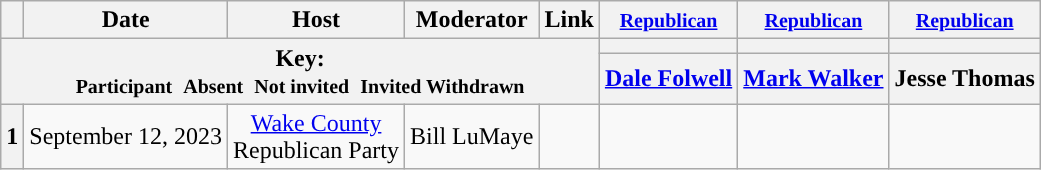<table class="wikitable" style="text-align:center;">
<tr>
<th scope="col"></th>
<th scope="col">Date</th>
<th scope="col">Host</th>
<th scope="col">Moderator</th>
<th scope="col">Link</th>
<th scope="col"><small><a href='#'>Republican</a></small></th>
<th scope="col"><small><a href='#'>Republican</a></small></th>
<th scope="col"><small><a href='#'>Republican</a></small></th>
</tr>
<tr>
<th colspan="5" rowspan="2">Key:<br> <small>Participant </small>  <small>Absent </small>  <small>Not invited </small>  <small>Invited  Withdrawn</small></th>
<th scope="col" style="background:"></th>
<th scope="col" style="background:"></th>
<th scope="col" style="background:"></th>
</tr>
<tr>
<th scope="col"><a href='#'>Dale Folwell</a></th>
<th scope="col"><a href='#'>Mark Walker</a></th>
<th scope="col">Jesse Thomas</th>
</tr>
<tr>
<th>1</th>
<td style="white-space:nowrap;">September 12, 2023</td>
<td style="white-space:nowrap;"><a href='#'>Wake County</a><br>Republican Party</td>
<td style="white-space:nowrap;">Bill LuMaye</td>
<td style="white-space:nowrap;"></td>
<td></td>
<td></td>
<td></td>
</tr>
</table>
